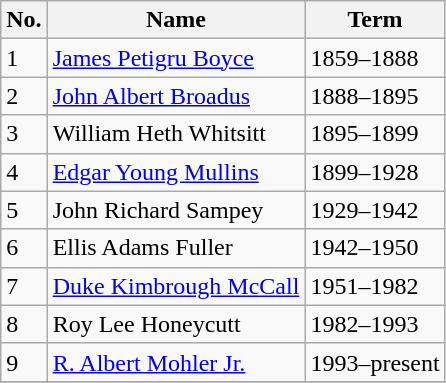<table class="wikitable">
<tr>
<th>No.</th>
<th>Name</th>
<th>Term</th>
</tr>
<tr>
<td>1</td>
<td><a href='#'>James Petigru Boyce</a></td>
<td>1859–1888</td>
</tr>
<tr>
<td>2</td>
<td><a href='#'>John Albert Broadus</a></td>
<td>1888–1895</td>
</tr>
<tr>
<td>3</td>
<td>William Heth Whitsitt</td>
<td>1895–1899</td>
</tr>
<tr>
<td>4</td>
<td><a href='#'>Edgar Young Mullins</a></td>
<td>1899–1928</td>
</tr>
<tr>
<td>5</td>
<td>John Richard Sampey</td>
<td>1929–1942</td>
</tr>
<tr>
<td>6</td>
<td>Ellis Adams Fuller</td>
<td>1942–1950</td>
</tr>
<tr>
<td>7</td>
<td><a href='#'>Duke Kimbrough McCall</a></td>
<td>1951–1982</td>
</tr>
<tr>
<td>8</td>
<td>Roy Lee Honeycutt</td>
<td>1982–1993</td>
</tr>
<tr>
<td>9</td>
<td><a href='#'>R. Albert Mohler Jr.</a></td>
<td>1993–present</td>
</tr>
<tr>
</tr>
</table>
